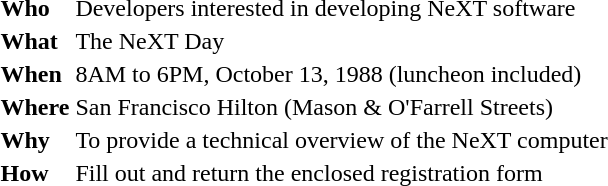<table>
<tr>
<td><strong>Who</strong></td>
<td>Developers interested in developing NeXT software</td>
</tr>
<tr>
<td><strong>What</strong></td>
<td>The NeXT Day</td>
</tr>
<tr>
<td><strong>When</strong></td>
<td>8AM to 6PM, October 13, 1988 (luncheon included)</td>
</tr>
<tr>
<td><strong>Where</strong></td>
<td>San Francisco Hilton (Mason & O'Farrell Streets)</td>
</tr>
<tr>
<td><strong>Why</strong></td>
<td>To provide a technical overview of the NeXT computer</td>
</tr>
<tr>
<td><strong>How</strong></td>
<td>Fill out and return the enclosed registration form</td>
</tr>
</table>
